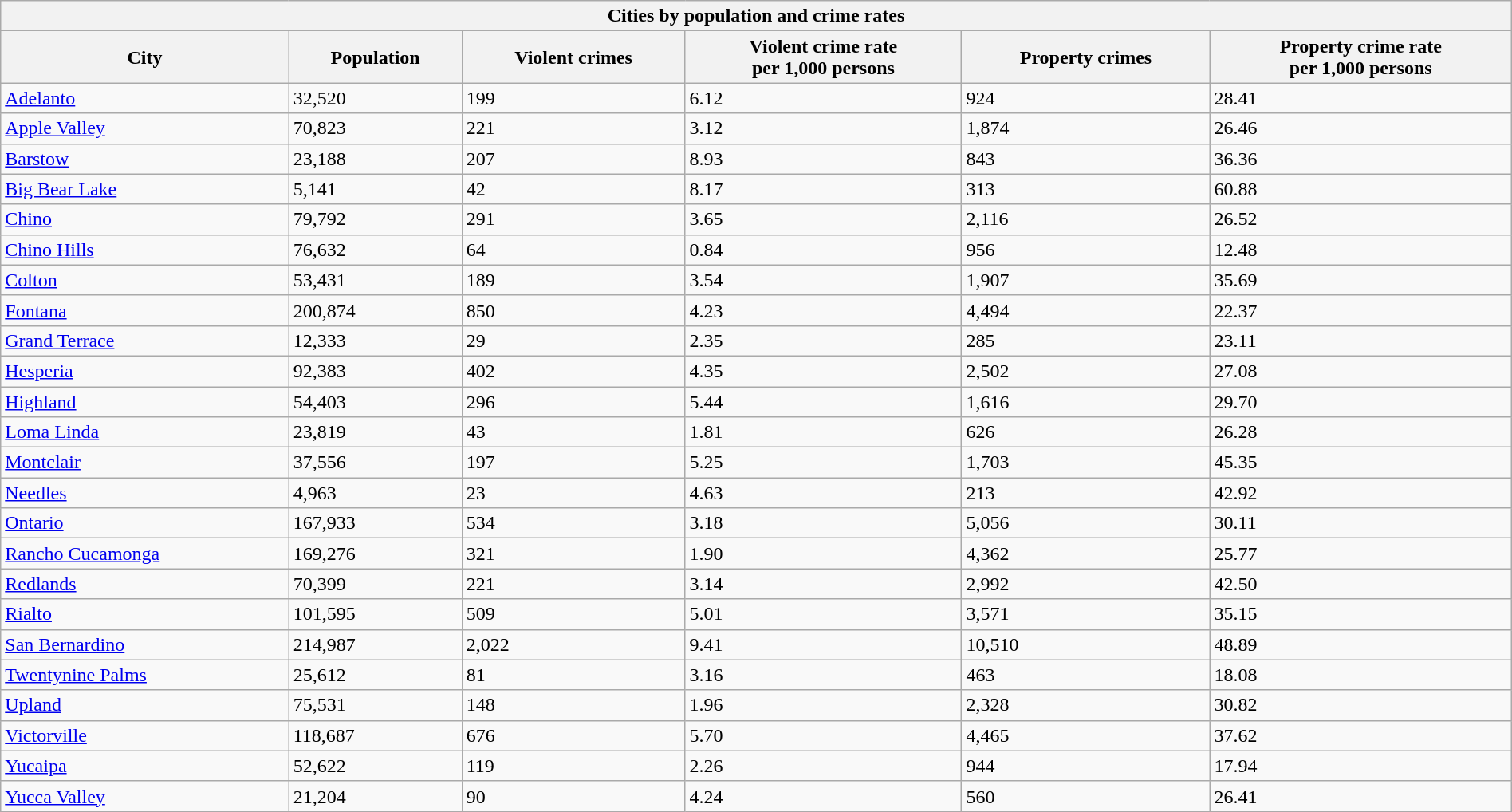<table class="wikitable collapsible collapsed sortable" style="width: 100%;">
<tr>
<th colspan="9">Cities by population and crime rates</th>
</tr>
<tr>
<th>City</th>
<th data-sort-type="number">Population</th>
<th data-sort-type="number">Violent crimes</th>
<th data-sort-type="number">Violent crime rate<br>per 1,000 persons</th>
<th data-sort-type="number">Property crimes</th>
<th data-sort-type="number">Property crime rate<br>per 1,000 persons</th>
</tr>
<tr>
<td><a href='#'>Adelanto</a></td>
<td>32,520</td>
<td>199</td>
<td>6.12</td>
<td>924</td>
<td>28.41</td>
</tr>
<tr>
<td><a href='#'>Apple Valley</a></td>
<td>70,823</td>
<td>221</td>
<td>3.12</td>
<td>1,874</td>
<td>26.46</td>
</tr>
<tr>
<td><a href='#'>Barstow</a></td>
<td>23,188</td>
<td>207</td>
<td>8.93</td>
<td>843</td>
<td>36.36</td>
</tr>
<tr>
<td><a href='#'>Big Bear Lake</a></td>
<td>5,141</td>
<td>42</td>
<td>8.17</td>
<td>313</td>
<td>60.88</td>
</tr>
<tr>
<td><a href='#'>Chino</a></td>
<td>79,792</td>
<td>291</td>
<td>3.65</td>
<td>2,116</td>
<td>26.52</td>
</tr>
<tr>
<td><a href='#'>Chino Hills</a></td>
<td>76,632</td>
<td>64</td>
<td>0.84</td>
<td>956</td>
<td>12.48</td>
</tr>
<tr>
<td><a href='#'>Colton</a></td>
<td>53,431</td>
<td>189</td>
<td>3.54</td>
<td>1,907</td>
<td>35.69</td>
</tr>
<tr>
<td><a href='#'>Fontana</a></td>
<td>200,874</td>
<td>850</td>
<td>4.23</td>
<td>4,494</td>
<td>22.37</td>
</tr>
<tr>
<td><a href='#'>Grand Terrace</a></td>
<td>12,333</td>
<td>29</td>
<td>2.35</td>
<td>285</td>
<td>23.11</td>
</tr>
<tr>
<td><a href='#'>Hesperia</a></td>
<td>92,383</td>
<td>402</td>
<td>4.35</td>
<td>2,502</td>
<td>27.08</td>
</tr>
<tr>
<td><a href='#'>Highland</a></td>
<td>54,403</td>
<td>296</td>
<td>5.44</td>
<td>1,616</td>
<td>29.70</td>
</tr>
<tr>
<td><a href='#'>Loma Linda</a></td>
<td>23,819</td>
<td>43</td>
<td>1.81</td>
<td>626</td>
<td>26.28</td>
</tr>
<tr>
<td><a href='#'>Montclair</a></td>
<td>37,556</td>
<td>197</td>
<td>5.25</td>
<td>1,703</td>
<td>45.35</td>
</tr>
<tr>
<td><a href='#'>Needles</a></td>
<td>4,963</td>
<td>23</td>
<td>4.63</td>
<td>213</td>
<td>42.92</td>
</tr>
<tr>
<td><a href='#'>Ontario</a></td>
<td>167,933</td>
<td>534</td>
<td>3.18</td>
<td>5,056</td>
<td>30.11</td>
</tr>
<tr>
<td><a href='#'>Rancho Cucamonga</a></td>
<td>169,276</td>
<td>321</td>
<td>1.90</td>
<td>4,362</td>
<td>25.77</td>
</tr>
<tr>
<td><a href='#'>Redlands</a></td>
<td>70,399</td>
<td>221</td>
<td>3.14</td>
<td>2,992</td>
<td>42.50</td>
</tr>
<tr>
<td><a href='#'>Rialto</a></td>
<td>101,595</td>
<td>509</td>
<td>5.01</td>
<td>3,571</td>
<td>35.15</td>
</tr>
<tr>
<td><a href='#'>San Bernardino</a></td>
<td>214,987</td>
<td>2,022</td>
<td>9.41</td>
<td>10,510</td>
<td>48.89</td>
</tr>
<tr>
<td><a href='#'>Twentynine Palms</a></td>
<td>25,612</td>
<td>81</td>
<td>3.16</td>
<td>463</td>
<td>18.08</td>
</tr>
<tr>
<td><a href='#'>Upland</a></td>
<td>75,531</td>
<td>148</td>
<td>1.96</td>
<td>2,328</td>
<td>30.82</td>
</tr>
<tr>
<td><a href='#'>Victorville</a></td>
<td>118,687</td>
<td>676</td>
<td>5.70</td>
<td>4,465</td>
<td>37.62</td>
</tr>
<tr>
<td><a href='#'>Yucaipa</a></td>
<td>52,622</td>
<td>119</td>
<td>2.26</td>
<td>944</td>
<td>17.94</td>
</tr>
<tr>
<td><a href='#'>Yucca Valley</a></td>
<td>21,204</td>
<td>90</td>
<td>4.24</td>
<td>560</td>
<td>26.41</td>
</tr>
</table>
